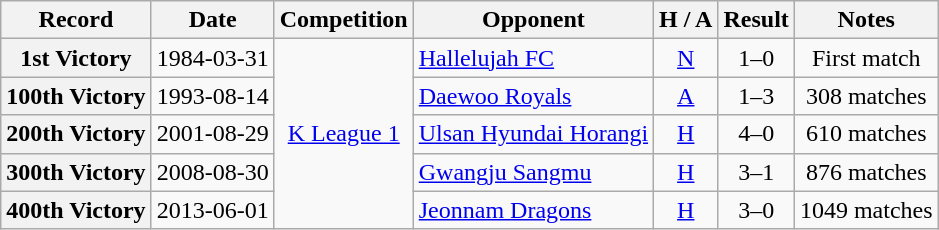<table class="wikitable" style="text-align:center">
<tr>
<th>Record</th>
<th>Date</th>
<th>Competition</th>
<th>Opponent</th>
<th>H / A</th>
<th>Result</th>
<th>Notes</th>
</tr>
<tr>
<th>1st Victory</th>
<td>1984-03-31</td>
<td rowspan="5"><a href='#'>K League 1</a></td>
<td align=left> <a href='#'>Hallelujah FC</a></td>
<td><a href='#'>N</a></td>
<td>1–0</td>
<td>First match</td>
</tr>
<tr>
<th>100th Victory</th>
<td>1993-08-14</td>
<td align=left> <a href='#'>Daewoo Royals</a></td>
<td><a href='#'>A</a></td>
<td>1–3</td>
<td>308 matches</td>
</tr>
<tr>
<th>200th Victory</th>
<td>2001-08-29</td>
<td align=left> <a href='#'>Ulsan Hyundai Horangi</a></td>
<td><a href='#'>H</a></td>
<td>4–0</td>
<td>610 matches</td>
</tr>
<tr>
<th>300th Victory</th>
<td>2008-08-30</td>
<td align=left> <a href='#'>Gwangju Sangmu</a></td>
<td><a href='#'>H</a></td>
<td>3–1</td>
<td>876 matches</td>
</tr>
<tr>
<th>400th Victory</th>
<td>2013-06-01</td>
<td align=left> <a href='#'>Jeonnam Dragons</a></td>
<td><a href='#'>H</a></td>
<td>3–0</td>
<td>1049 matches</td>
</tr>
</table>
